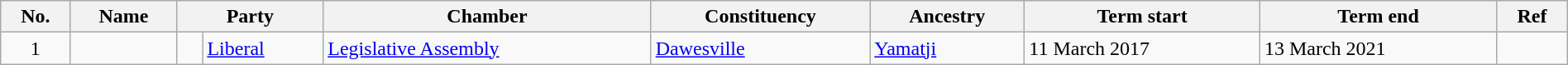<table class="wikitable sortable" width="100%">
<tr>
<th>No.</th>
<th>Name</th>
<th colspan="2">Party</th>
<th>Chamber</th>
<th>Constituency</th>
<th>Ancestry</th>
<th>Term start</th>
<th>Term end</th>
<th class=unsortable>Ref</th>
</tr>
<tr>
<td align=center>1</td>
<td></td>
<td> </td>
<td><a href='#'>Liberal</a></td>
<td><a href='#'>Legislative Assembly</a></td>
<td><a href='#'>Dawesville</a></td>
<td><a href='#'>Yamatji</a></td>
<td>11 March 2017</td>
<td>13 March 2021</td>
<td align=center></td>
</tr>
</table>
